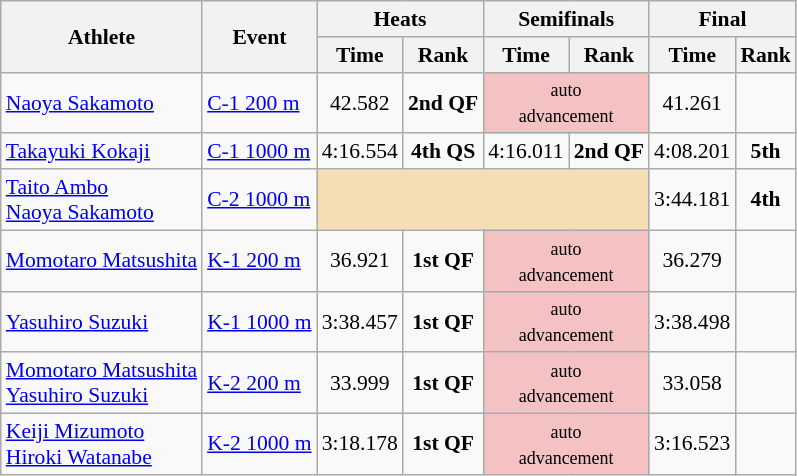<table class=wikitable style="font-size:90%">
<tr>
<th rowspan=2>Athlete</th>
<th rowspan=2>Event</th>
<th colspan=2>Heats</th>
<th colspan=2>Semifinals</th>
<th colspan=2>Final</th>
</tr>
<tr>
<th>Time</th>
<th>Rank</th>
<th>Time</th>
<th>Rank</th>
<th>Time</th>
<th>Rank</th>
</tr>
<tr>
<td><a href='#'>Naoya Sakamoto</a></td>
<td><a href='#'>C-1 200 m</a></td>
<td align=center>42.582</td>
<td align=center><strong>2nd QF</strong></td>
<td colspan="2" style="text-align:center; background:#f4c2c2;"><small>auto<br>advancement</small></td>
<td align=center>41.261</td>
<td align=center></td>
</tr>
<tr>
<td><a href='#'>Takayuki Kokaji</a></td>
<td><a href='#'>C-1 1000 m</a></td>
<td align=center>4:16.554</td>
<td align=center><strong>4th QS</strong></td>
<td align=center>4:16.011</td>
<td align=center><strong>2nd QF</strong></td>
<td align=center>4:08.201</td>
<td align=center><strong>5th</strong></td>
</tr>
<tr>
<td><a href='#'>Taito Ambo</a><br><a href='#'>Naoya Sakamoto</a></td>
<td><a href='#'>C-2 1000 m</a></td>
<td style="background:wheat;" colspan=4></td>
<td align=center>3:44.181</td>
<td align=center><strong>4th</strong></td>
</tr>
<tr>
<td><a href='#'>Momotaro Matsushita</a></td>
<td><a href='#'>K-1 200 m</a></td>
<td align=center>36.921</td>
<td align=center><strong>1st QF</strong></td>
<td colspan="2" style="text-align:center; background:#f4c2c2;"><small>auto<br>advancement</small></td>
<td align=center>36.279</td>
<td align=center></td>
</tr>
<tr>
<td><a href='#'>Yasuhiro Suzuki</a></td>
<td><a href='#'>K-1 1000 m</a></td>
<td align=center>3:38.457</td>
<td align=center><strong>1st QF</strong></td>
<td colspan="2" style="text-align:center; background:#f4c2c2;"><small>auto<br>advancement</small></td>
<td align=center>3:38.498</td>
<td align=center></td>
</tr>
<tr>
<td><a href='#'>Momotaro Matsushita</a><br><a href='#'>Yasuhiro Suzuki</a></td>
<td><a href='#'>K-2 200 m</a></td>
<td align=center>33.999</td>
<td align=center><strong>1st QF</strong></td>
<td colspan="2" style="text-align:center; background:#f4c2c2;"><small>auto<br>advancement</small></td>
<td align=center>33.058</td>
<td align=center></td>
</tr>
<tr>
<td><a href='#'>Keiji Mizumoto</a><br><a href='#'>Hiroki Watanabe</a></td>
<td><a href='#'>K-2 1000 m</a></td>
<td align=center>3:18.178</td>
<td align=center><strong>1st QF</strong></td>
<td colspan="2" style="text-align:center; background:#f4c2c2;"><small>auto<br>advancement</small></td>
<td align=center>3:16.523</td>
<td align=center></td>
</tr>
</table>
